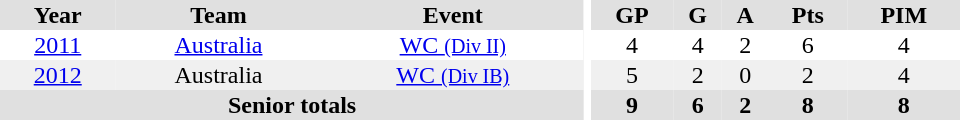<table border="0" cellpadding="1" cellspacing="0" ID="Table3" style="text-align:center; width:40em">
<tr bgcolor="#e0e0e0">
<th>Year</th>
<th>Team</th>
<th>Event</th>
<th rowspan="102" bgcolor="#ffffff"></th>
<th>GP</th>
<th>G</th>
<th>A</th>
<th>Pts</th>
<th>PIM</th>
</tr>
<tr>
<td><a href='#'>2011</a></td>
<td><a href='#'>Australia</a></td>
<td><a href='#'>WC <small>(Div II)</small></a></td>
<td>4</td>
<td>4</td>
<td>2</td>
<td>6</td>
<td>4</td>
</tr>
<tr bgcolor="#f0f0f0">
<td><a href='#'>2012</a></td>
<td>Australia</td>
<td><a href='#'>WC <small>(Div IB)</small></a></td>
<td>5</td>
<td>2</td>
<td>0</td>
<td>2</td>
<td>4</td>
</tr>
<tr bgcolor=#e0e0e0>
<th colspan="3">Senior totals</th>
<th>9</th>
<th>6</th>
<th>2</th>
<th>8</th>
<th>8</th>
</tr>
</table>
